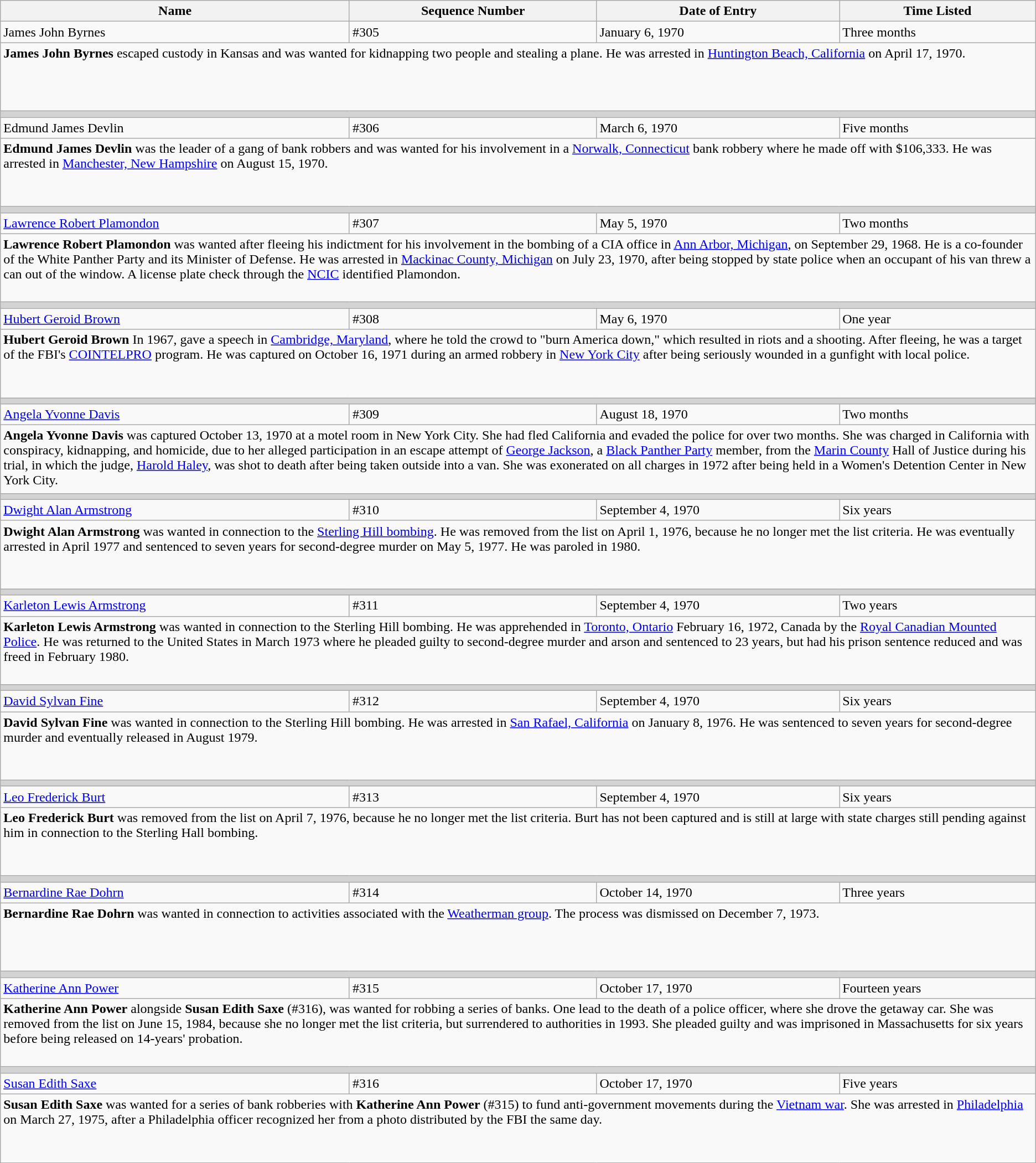<table class="wikitable">
<tr>
<th>Name</th>
<th>Sequence Number</th>
<th>Date of Entry</th>
<th>Time Listed</th>
</tr>
<tr>
<td height="10">James John Byrnes</td>
<td>#305</td>
<td>January 6, 1970</td>
<td>Three months</td>
</tr>
<tr>
<td colspan="4" valign="top" height="75"><strong>James John Byrnes</strong> escaped custody in Kansas and was wanted for kidnapping two people and stealing a plane. He was arrested in <a href='#'>Huntington Beach, California</a> on April 17, 1970.</td>
</tr>
<tr>
<td colSpan="4" style="background-color:lightgrey;"></td>
</tr>
<tr>
<td height="10">Edmund James Devlin</td>
<td>#306</td>
<td>March 6, 1970</td>
<td>Five months</td>
</tr>
<tr>
<td colspan="4" valign="top" height="75"><strong>Edmund James Devlin</strong> was the leader of a gang of bank robbers and was wanted for his involvement in a <a href='#'>Norwalk, Connecticut</a> bank robbery where he made off with $106,333. He was arrested in <a href='#'>Manchester, New Hampshire</a> on August 15, 1970.</td>
</tr>
<tr>
<td colSpan="4" style="background-color:lightgrey;"></td>
</tr>
<tr>
<td height="10"><a href='#'>Lawrence Robert Plamondon</a></td>
<td>#307</td>
<td>May 5, 1970</td>
<td>Two months</td>
</tr>
<tr>
<td colspan="4" valign="top" height="75"><strong>Lawrence Robert Plamondon</strong> was wanted after fleeing his indictment for his involvement in the bombing of a CIA office in <a href='#'>Ann Arbor, Michigan</a>, on September 29, 1968. He is a co-founder of the White Panther Party and its Minister of Defense. He was arrested in <a href='#'>Mackinac County, Michigan</a> on July 23, 1970, after being stopped by state police when an occupant of his van threw a can out of the window. A license plate check through the <a href='#'>NCIC</a> identified Plamondon.</td>
</tr>
<tr>
<td colSpan="4" style="background-color:lightgrey;"></td>
</tr>
<tr>
<td height="10"><a href='#'>Hubert Geroid Brown</a></td>
<td>#308</td>
<td>May 6, 1970</td>
<td>One year</td>
</tr>
<tr>
<td colspan="4" valign="top" height="75"><strong>Hubert Geroid Brown</strong> In 1967, gave a speech in <a href='#'>Cambridge, Maryland</a>, where he told the crowd to "burn America down," which resulted in riots and a shooting. After fleeing, he was a target of the FBI's <a href='#'>COINTELPRO</a> program. He was captured on October 16, 1971 during an armed robbery in <a href='#'>New York City</a> after being seriously wounded in a gunfight with local police.</td>
</tr>
<tr>
<td colSpan="4" style="background-color:lightgrey;"></td>
</tr>
<tr>
<td height="10"><a href='#'>Angela Yvonne Davis</a></td>
<td>#309</td>
<td>August 18, 1970</td>
<td>Two months</td>
</tr>
<tr>
<td colspan="4" valign="top" height="75"><strong>Angela Yvonne Davis</strong> was captured October 13, 1970 at a motel room in New York City. She had fled California and evaded the police for over two months. She was charged in California with conspiracy, kidnapping, and homicide, due to her alleged participation in an escape attempt of <a href='#'>George Jackson</a>, a <a href='#'>Black Panther Party</a> member, from the <a href='#'>Marin County</a> Hall of Justice during his trial, in which the judge, <a href='#'>Harold Haley</a>, was shot to death after being taken outside into a van. She was exonerated on all charges in 1972 after being held in a Women's Detention Center in New York City.</td>
</tr>
<tr>
<td colSpan="4" style="background-color:lightgrey;"></td>
</tr>
<tr>
<td height="10"><a href='#'>Dwight Alan Armstrong</a></td>
<td>#310</td>
<td>September 4, 1970</td>
<td>Six years</td>
</tr>
<tr>
<td colspan="4" valign="top" height="75"><strong>Dwight Alan Armstrong</strong> was wanted in connection to the <a href='#'>Sterling Hill bombing</a>. He was removed from the list on April 1, 1976, because he no longer met the list criteria. He was eventually arrested in April 1977 and sentenced to seven years for second-degree murder on May 5, 1977. He was paroled in 1980.</td>
</tr>
<tr>
<td colSpan="4" style="background-color:lightgrey;"></td>
</tr>
<tr>
<td height="10"><a href='#'>Karleton Lewis Armstrong</a></td>
<td>#311</td>
<td>September 4, 1970</td>
<td>Two years</td>
</tr>
<tr>
<td colspan="4" valign="top" height="75"><strong>Karleton Lewis Armstrong</strong> was wanted in connection to the Sterling Hill bombing. He was apprehended in <a href='#'>Toronto, Ontario</a> February 16, 1972, Canada by the <a href='#'>Royal Canadian Mounted Police</a>. He was returned to the United States in March 1973 where he pleaded guilty to second-degree murder and arson and sentenced to 23 years, but had his prison sentence reduced and was freed in February 1980.</td>
</tr>
<tr>
<td colSpan="4" style="background-color:lightgrey;"></td>
</tr>
<tr>
<td height="10"><a href='#'>David Sylvan Fine</a></td>
<td>#312</td>
<td>September 4, 1970</td>
<td>Six years</td>
</tr>
<tr>
<td colspan="4" valign="top" height="75"><strong>David Sylvan Fine</strong> was wanted in connection to the Sterling Hill bombing. He was arrested in <a href='#'>San Rafael, California</a> on January 8, 1976. He was sentenced to seven years for second-degree murder and eventually released in August 1979.</td>
</tr>
<tr>
<td colSpan="4" style="background-color:lightgrey;"></td>
</tr>
<tr>
<td height="10"><a href='#'>Leo Frederick Burt</a></td>
<td>#313</td>
<td>September 4, 1970</td>
<td>Six years</td>
</tr>
<tr>
<td colspan="4" valign="top" height="75"><strong>Leo Frederick Burt</strong> was removed from the list on April 7, 1976, because he no longer met the list criteria. Burt has not been captured and is still at large with state charges still pending against him in connection to the Sterling Hall bombing.</td>
</tr>
<tr>
<td colSpan="4" style="background-color:lightgrey;"></td>
</tr>
<tr>
<td height="10"><a href='#'>Bernardine Rae Dohrn</a></td>
<td>#314</td>
<td>October 14, 1970</td>
<td>Three years</td>
</tr>
<tr>
<td colspan="4" valign="top" height="75"><strong>Bernardine Rae Dohrn</strong> was wanted in connection to activities associated with the <a href='#'>Weatherman group</a>. The process was dismissed on December 7, 1973.</td>
</tr>
<tr>
<td colSpan="4" style="background-color:lightgrey;"></td>
</tr>
<tr>
<td height="10"><a href='#'>Katherine Ann Power</a></td>
<td>#315</td>
<td>October 17, 1970</td>
<td>Fourteen years</td>
</tr>
<tr>
<td colspan="4" valign="top" height="75"><strong>Katherine Ann Power</strong> alongside <strong>Susan Edith Saxe</strong> (#316), was wanted for robbing a series of banks. One lead to the death of a police officer, where she drove the getaway car. She was removed from the list on June 15, 1984, because she no longer met the list criteria, but surrendered to authorities in 1993. She pleaded guilty and was imprisoned in Massachusetts for six years before being released on 14-years' probation.</td>
</tr>
<tr>
<td colSpan="4" style="background-color:lightgrey;"></td>
</tr>
<tr>
<td height="10"><a href='#'>Susan Edith Saxe</a></td>
<td>#316</td>
<td>October 17, 1970</td>
<td>Five years</td>
</tr>
<tr>
<td colspan="4" valign="top" height="75"><strong>Susan Edith Saxe</strong> was wanted for a series of bank robberies with <strong>Katherine Ann Power</strong> (#315) to fund anti-government movements during the <a href='#'>Vietnam war</a>. She was arrested in <a href='#'>Philadelphia</a>  on March 27, 1975, after a Philadelphia officer recognized her from a photo distributed by the FBI the same day.</td>
</tr>
</table>
